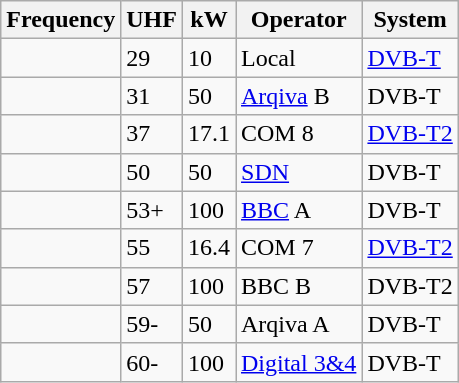<table class="wikitable sortable">
<tr>
<th>Frequency</th>
<th>UHF</th>
<th>kW</th>
<th>Operator</th>
<th>System</th>
</tr>
<tr>
<td></td>
<td>29</td>
<td>10</td>
<td>Local</td>
<td><a href='#'>DVB-T</a></td>
</tr>
<tr>
<td></td>
<td>31</td>
<td>50</td>
<td><a href='#'>Arqiva</a> B</td>
<td>DVB-T</td>
</tr>
<tr>
<td></td>
<td>37</td>
<td>17.1</td>
<td>COM 8</td>
<td><a href='#'>DVB-T2</a></td>
</tr>
<tr>
<td></td>
<td>50</td>
<td>50</td>
<td><a href='#'>SDN</a></td>
<td>DVB-T</td>
</tr>
<tr>
<td></td>
<td>53+</td>
<td>100</td>
<td><a href='#'>BBC</a> A</td>
<td>DVB-T</td>
</tr>
<tr>
<td></td>
<td>55</td>
<td>16.4</td>
<td>COM 7</td>
<td><a href='#'>DVB-T2</a></td>
</tr>
<tr>
<td></td>
<td>57</td>
<td>100</td>
<td>BBC B</td>
<td>DVB-T2</td>
</tr>
<tr>
<td></td>
<td>59-</td>
<td>50</td>
<td>Arqiva A</td>
<td>DVB-T</td>
</tr>
<tr>
<td></td>
<td>60-</td>
<td>100</td>
<td><a href='#'>Digital 3&4</a></td>
<td>DVB-T</td>
</tr>
</table>
